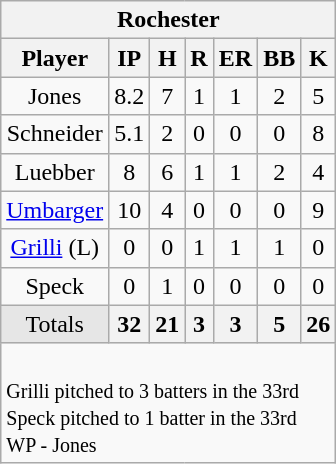<table class="wikitable" style="float:left;">
<tr style="text-align:center;">
<th colspan=7>Rochester</th>
</tr>
<tr style="text-align:center;">
<th>Player</th>
<th>IP</th>
<th>H</th>
<th>R</th>
<th>ER</th>
<th>BB</th>
<th>K</th>
</tr>
<tr style="text-align:center;">
<td align=center>Jones</td>
<td>8.2</td>
<td>7</td>
<td>1</td>
<td>1</td>
<td>2</td>
<td>5</td>
</tr>
<tr style="text-align:center;">
<td align=center>Schneider</td>
<td>5.1</td>
<td>2</td>
<td>0</td>
<td>0</td>
<td>0</td>
<td>8</td>
</tr>
<tr style="text-align:center;">
<td align=center>Luebber</td>
<td>8</td>
<td>6</td>
<td>1</td>
<td>1</td>
<td>2</td>
<td>4</td>
</tr>
<tr style="text-align:center;">
<td align=center><a href='#'>Umbarger</a></td>
<td>10</td>
<td>4</td>
<td>0</td>
<td>0</td>
<td>0</td>
<td>9</td>
</tr>
<tr style="text-align:center;">
<td align=center><a href='#'>Grilli</a> (L)</td>
<td>0</td>
<td>0</td>
<td>1</td>
<td>1</td>
<td>1</td>
<td>0</td>
</tr>
<tr style="text-align:center;">
<td align=center>Speck</td>
<td>0</td>
<td>1</td>
<td>0</td>
<td>0</td>
<td>0</td>
<td>0</td>
</tr>
<tr style="text-align:center;background-color:#e6e6e6;">
<td align=center>Totals</td>
<th>32</th>
<th>21</th>
<th>3</th>
<th>3</th>
<th>5</th>
<th>26</th>
</tr>
<tr style="text-align:left;">
<td colspan=7><br><small>Grilli pitched to 3 batters in the 33rd <br>Speck pitched to 1 batter in the 33rd <br>WP - Jones</small></td>
</tr>
</table>
